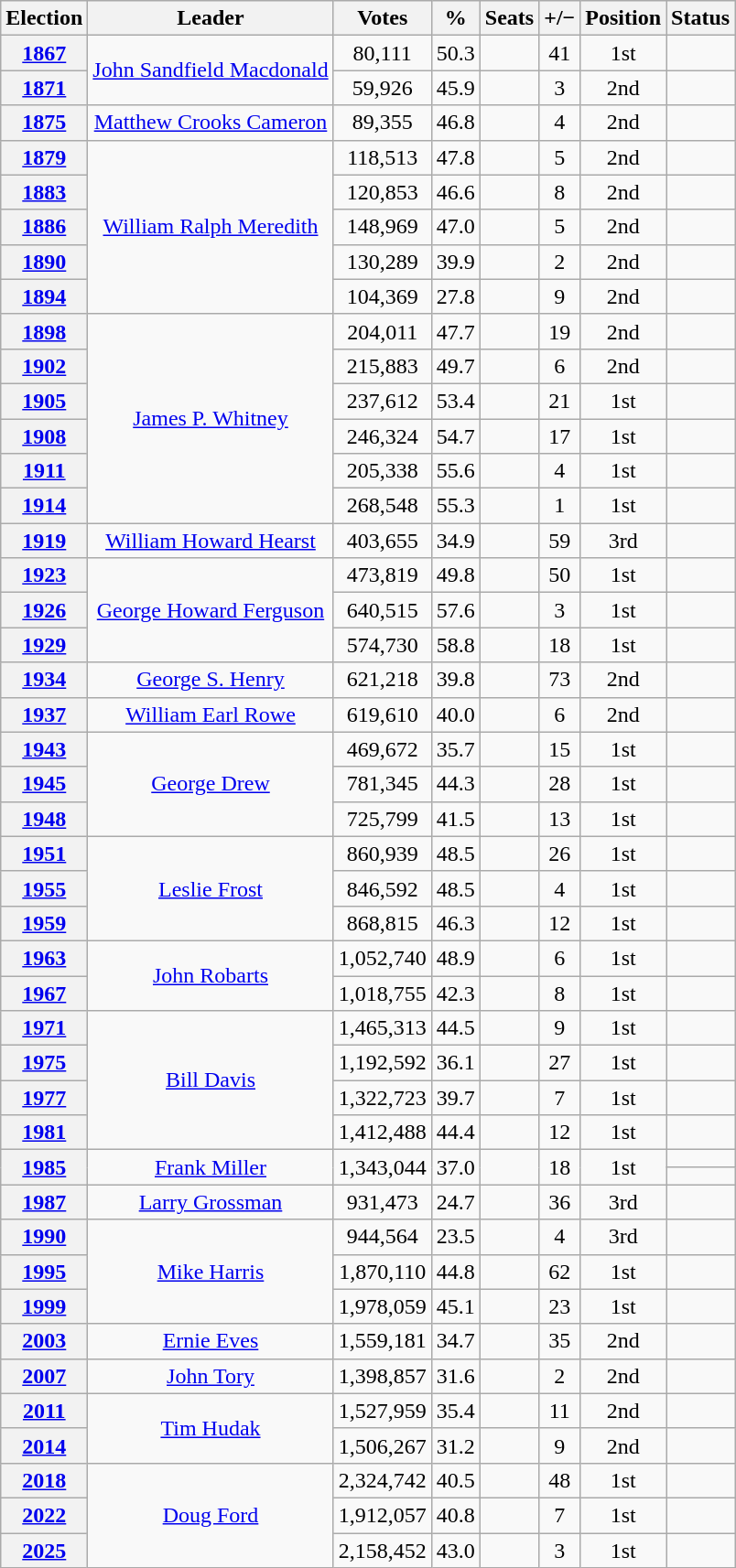<table class=wikitable style="text-align: center;">
<tr>
<th>Election</th>
<th>Leader</th>
<th>Votes</th>
<th>%</th>
<th>Seats</th>
<th>+/−</th>
<th>Position</th>
<th>Status</th>
</tr>
<tr>
<th><a href='#'>1867</a></th>
<td rowspan=2><a href='#'>John Sandfield Macdonald</a></td>
<td>80,111</td>
<td>50.3</td>
<td></td>
<td> 41</td>
<td> 1st</td>
<td></td>
</tr>
<tr>
<th><a href='#'>1871</a></th>
<td>59,926</td>
<td>45.9</td>
<td></td>
<td> 3</td>
<td> 2nd</td>
<td></td>
</tr>
<tr>
<th><a href='#'>1875</a></th>
<td><a href='#'>Matthew Crooks Cameron</a></td>
<td>89,355</td>
<td>46.8</td>
<td></td>
<td> 4</td>
<td> 2nd</td>
<td></td>
</tr>
<tr>
<th><a href='#'>1879</a></th>
<td rowspan=5><a href='#'>William Ralph Meredith</a></td>
<td>118,513</td>
<td>47.8</td>
<td></td>
<td> 5</td>
<td> 2nd</td>
<td></td>
</tr>
<tr>
<th><a href='#'>1883</a></th>
<td>120,853</td>
<td>46.6</td>
<td></td>
<td> 8</td>
<td> 2nd</td>
<td></td>
</tr>
<tr>
<th><a href='#'>1886</a></th>
<td>148,969</td>
<td>47.0</td>
<td></td>
<td> 5</td>
<td> 2nd</td>
<td></td>
</tr>
<tr>
<th><a href='#'>1890</a></th>
<td>130,289</td>
<td>39.9</td>
<td></td>
<td> 2</td>
<td> 2nd</td>
<td></td>
</tr>
<tr>
<th><a href='#'>1894</a></th>
<td>104,369</td>
<td>27.8</td>
<td></td>
<td> 9</td>
<td> 2nd</td>
<td></td>
</tr>
<tr>
<th><a href='#'>1898</a></th>
<td rowspan=6><a href='#'>James P. Whitney</a></td>
<td>204,011</td>
<td>47.7</td>
<td></td>
<td> 19</td>
<td> 2nd</td>
<td></td>
</tr>
<tr>
<th><a href='#'>1902</a></th>
<td>215,883</td>
<td>49.7</td>
<td></td>
<td> 6</td>
<td> 2nd</td>
<td></td>
</tr>
<tr>
<th><a href='#'>1905</a></th>
<td>237,612</td>
<td>53.4</td>
<td></td>
<td> 21</td>
<td> 1st</td>
<td></td>
</tr>
<tr>
<th><a href='#'>1908</a></th>
<td>246,324</td>
<td>54.7</td>
<td></td>
<td> 17</td>
<td> 1st</td>
<td></td>
</tr>
<tr>
<th><a href='#'>1911</a></th>
<td>205,338</td>
<td>55.6</td>
<td></td>
<td> 4</td>
<td> 1st</td>
<td></td>
</tr>
<tr>
<th><a href='#'>1914</a></th>
<td>268,548</td>
<td>55.3</td>
<td></td>
<td> 1</td>
<td> 1st</td>
<td></td>
</tr>
<tr>
<th><a href='#'>1919</a></th>
<td><a href='#'>William Howard Hearst</a></td>
<td>403,655</td>
<td>34.9</td>
<td></td>
<td> 59</td>
<td> 3rd</td>
<td></td>
</tr>
<tr>
<th><a href='#'>1923</a></th>
<td rowspan=3><a href='#'>George Howard Ferguson</a></td>
<td>473,819</td>
<td>49.8</td>
<td></td>
<td> 50</td>
<td> 1st</td>
<td></td>
</tr>
<tr>
<th><a href='#'>1926</a></th>
<td>640,515</td>
<td>57.6</td>
<td></td>
<td> 3</td>
<td> 1st</td>
<td></td>
</tr>
<tr>
<th><a href='#'>1929</a></th>
<td>574,730</td>
<td>58.8</td>
<td></td>
<td> 18</td>
<td> 1st</td>
<td></td>
</tr>
<tr>
<th><a href='#'>1934</a></th>
<td><a href='#'>George S. Henry</a></td>
<td>621,218</td>
<td>39.8</td>
<td></td>
<td> 73</td>
<td> 2nd</td>
<td></td>
</tr>
<tr>
<th><a href='#'>1937</a></th>
<td><a href='#'>William Earl Rowe</a></td>
<td>619,610</td>
<td>40.0</td>
<td></td>
<td> 6</td>
<td> 2nd</td>
<td></td>
</tr>
<tr>
<th><a href='#'>1943</a></th>
<td rowspan=3><a href='#'>George Drew</a></td>
<td>469,672</td>
<td>35.7</td>
<td></td>
<td> 15</td>
<td> 1st</td>
<td></td>
</tr>
<tr>
<th><a href='#'>1945</a></th>
<td>781,345</td>
<td>44.3</td>
<td></td>
<td> 28</td>
<td> 1st</td>
<td></td>
</tr>
<tr>
<th><a href='#'>1948</a></th>
<td>725,799</td>
<td>41.5</td>
<td></td>
<td> 13</td>
<td> 1st</td>
<td></td>
</tr>
<tr>
<th><a href='#'>1951</a></th>
<td rowspan=3><a href='#'>Leslie Frost</a></td>
<td>860,939</td>
<td>48.5</td>
<td></td>
<td> 26</td>
<td> 1st</td>
<td></td>
</tr>
<tr>
<th><a href='#'>1955</a></th>
<td>846,592</td>
<td>48.5</td>
<td></td>
<td> 4</td>
<td> 1st</td>
<td></td>
</tr>
<tr>
<th><a href='#'>1959</a></th>
<td>868,815</td>
<td>46.3</td>
<td></td>
<td> 12</td>
<td> 1st</td>
<td></td>
</tr>
<tr>
<th><a href='#'>1963</a></th>
<td rowspan=2><a href='#'>John Robarts</a></td>
<td>1,052,740</td>
<td>48.9</td>
<td></td>
<td> 6</td>
<td> 1st</td>
<td></td>
</tr>
<tr>
<th><a href='#'>1967</a></th>
<td>1,018,755</td>
<td>42.3</td>
<td></td>
<td> 8</td>
<td> 1st</td>
<td></td>
</tr>
<tr>
<th><a href='#'>1971</a></th>
<td rowspan=4><a href='#'>Bill Davis</a></td>
<td>1,465,313</td>
<td>44.5</td>
<td></td>
<td> 9</td>
<td> 1st</td>
<td></td>
</tr>
<tr>
<th><a href='#'>1975</a></th>
<td>1,192,592</td>
<td>36.1</td>
<td></td>
<td> 27</td>
<td> 1st</td>
<td></td>
</tr>
<tr>
<th><a href='#'>1977</a></th>
<td>1,322,723</td>
<td>39.7</td>
<td></td>
<td> 7</td>
<td> 1st</td>
<td></td>
</tr>
<tr>
<th><a href='#'>1981</a></th>
<td>1,412,488</td>
<td>44.4</td>
<td></td>
<td> 12</td>
<td> 1st</td>
<td></td>
</tr>
<tr>
<th rowspan=2><a href='#'>1985</a></th>
<td rowspan=2><a href='#'>Frank Miller</a></td>
<td rowspan=2>1,343,044</td>
<td rowspan=2>37.0</td>
<td rowspan=2></td>
<td rowspan=2> 18</td>
<td rowspan=2> 1st</td>
<td></td>
</tr>
<tr>
<td></td>
</tr>
<tr>
<th><a href='#'>1987</a></th>
<td><a href='#'>Larry Grossman</a></td>
<td>931,473</td>
<td>24.7</td>
<td></td>
<td> 36</td>
<td> 3rd</td>
<td></td>
</tr>
<tr>
<th><a href='#'>1990</a></th>
<td rowspan=3><a href='#'>Mike Harris</a></td>
<td>944,564</td>
<td>23.5</td>
<td></td>
<td> 4</td>
<td> 3rd</td>
<td></td>
</tr>
<tr>
<th><a href='#'>1995</a></th>
<td>1,870,110</td>
<td>44.8</td>
<td></td>
<td> 62</td>
<td> 1st</td>
<td></td>
</tr>
<tr>
<th><a href='#'>1999</a></th>
<td>1,978,059</td>
<td>45.1</td>
<td></td>
<td> 23</td>
<td> 1st</td>
<td></td>
</tr>
<tr>
<th><a href='#'>2003</a></th>
<td><a href='#'>Ernie Eves</a></td>
<td>1,559,181</td>
<td>34.7</td>
<td></td>
<td> 35</td>
<td> 2nd</td>
<td></td>
</tr>
<tr>
<th><a href='#'>2007</a></th>
<td><a href='#'>John Tory</a></td>
<td>1,398,857</td>
<td>31.6</td>
<td></td>
<td> 2</td>
<td> 2nd</td>
<td></td>
</tr>
<tr>
<th><a href='#'>2011</a></th>
<td rowspan=2><a href='#'>Tim Hudak</a></td>
<td>1,527,959</td>
<td>35.4</td>
<td></td>
<td> 11</td>
<td> 2nd</td>
<td></td>
</tr>
<tr>
<th><a href='#'>2014</a></th>
<td>1,506,267</td>
<td>31.2</td>
<td></td>
<td> 9</td>
<td> 2nd</td>
<td></td>
</tr>
<tr>
<th><a href='#'>2018</a></th>
<td rowspan=3><a href='#'>Doug Ford</a></td>
<td>2,324,742</td>
<td>40.5</td>
<td></td>
<td> 48</td>
<td> 1st</td>
<td></td>
</tr>
<tr>
<th><a href='#'>2022</a></th>
<td>1,912,057</td>
<td>40.8</td>
<td></td>
<td> 7</td>
<td> 1st</td>
<td></td>
</tr>
<tr>
<th><a href='#'>2025</a></th>
<td>2,158,452</td>
<td>43.0</td>
<td></td>
<td> 3</td>
<td> 1st</td>
<td></td>
</tr>
</table>
